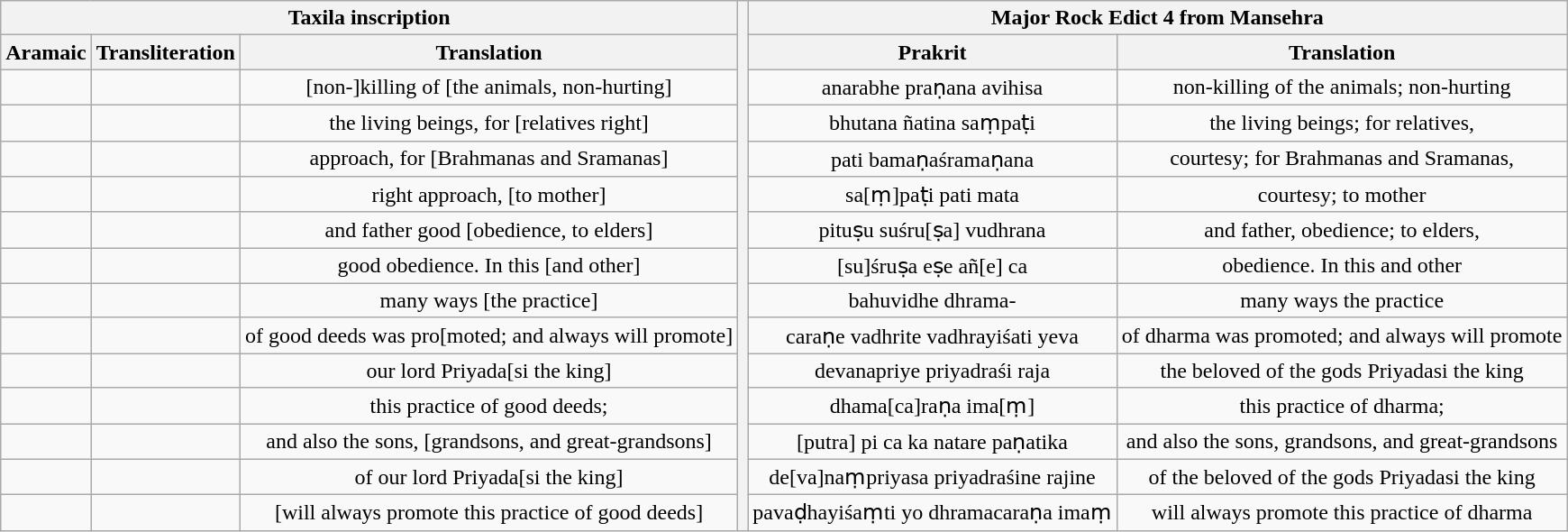<table class="wikitable" style="text-align:center">
<tr>
<th colspan="3">Taxila inscription</th>
<th rowspan="15"></th>
<th colspan="2">Major Rock Edict 4 from Mansehra</th>
</tr>
<tr>
<th>Aramaic</th>
<th>Transliteration</th>
<th>Translation</th>
<th>Prakrit</th>
<th>Translation</th>
</tr>
<tr>
<td></td>
<td></td>
<td>[non-]killing of [the animals, non-hurting]</td>
<td>anarabhe praṇana avihisa</td>
<td>non-killing of the animals; non-hurting</td>
</tr>
<tr>
<td></td>
<td></td>
<td>the living beings, for [relatives right]</td>
<td>bhutana ñatina saṃpaṭi</td>
<td>the living beings; for relatives,</td>
</tr>
<tr>
<td></td>
<td></td>
<td>approach, for [Brahmanas and Sramanas]</td>
<td>pati bamaṇaśramaṇana</td>
<td>courtesy; for Brahmanas and Sramanas,</td>
</tr>
<tr>
<td></td>
<td></td>
<td>right approach, [to mother]</td>
<td>sa[ṃ]paṭi pati mata</td>
<td>courtesy; to mother</td>
</tr>
<tr>
<td></td>
<td></td>
<td>and father good [obedience, to elders]</td>
<td>pituṣu suśru[ṣa] vudhrana</td>
<td>and father, obedience; to elders,</td>
</tr>
<tr>
<td></td>
<td></td>
<td>good obedience. In this [and other]</td>
<td>[su]śruṣa eṣe añ[e] ca</td>
<td>obedience. In this and other</td>
</tr>
<tr>
<td></td>
<td></td>
<td>many ways [the practice]</td>
<td>bahuvidhe dhrama-</td>
<td>many ways the practice</td>
</tr>
<tr>
<td></td>
<td></td>
<td>of good deeds was pro[moted; and always will promote]</td>
<td>caraṇe vadhrite vadhrayiśati yeva</td>
<td>of dharma was promoted; and always will promote</td>
</tr>
<tr>
<td></td>
<td></td>
<td>our lord Priyada[si the king]</td>
<td>devanapriye priyadraśi raja</td>
<td>the beloved of the gods Priyadasi the king</td>
</tr>
<tr>
<td></td>
<td></td>
<td>this practice of good deeds;</td>
<td>dhama[ca]raṇa ima[ṃ]</td>
<td>this practice of dharma;</td>
</tr>
<tr>
<td></td>
<td></td>
<td>and also the sons, [grandsons, and great-grandsons]</td>
<td>[putra] pi ca ka natare paṇatika</td>
<td>and also the sons, grandsons, and great-grandsons</td>
</tr>
<tr>
<td></td>
<td></td>
<td>of our lord Priyada[si the king]</td>
<td>de[va]naṃpriyasa priyadraśine rajine</td>
<td>of the beloved of the gods Priyadasi the king</td>
</tr>
<tr>
<td></td>
<td></td>
<td>[will always promote this practice of good deeds]</td>
<td>pavaḍhayiśaṃti yo dhramacaraṇa imaṃ</td>
<td>will always promote this practice of dharma</td>
</tr>
</table>
